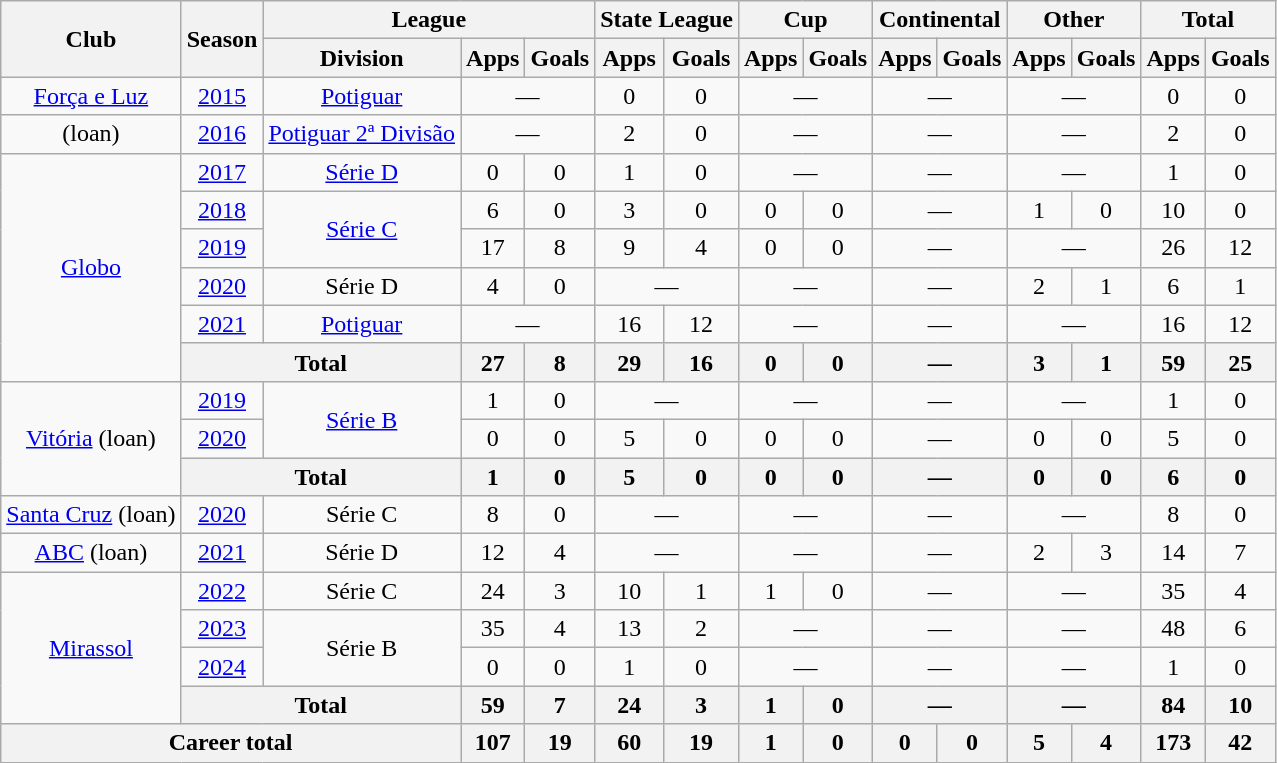<table class="wikitable" style="text-align: center">
<tr>
<th rowspan="2">Club</th>
<th rowspan="2">Season</th>
<th colspan="3">League</th>
<th colspan="2">State League</th>
<th colspan="2">Cup</th>
<th colspan="2">Continental</th>
<th colspan="2">Other</th>
<th colspan="2">Total</th>
</tr>
<tr>
<th>Division</th>
<th>Apps</th>
<th>Goals</th>
<th>Apps</th>
<th>Goals</th>
<th>Apps</th>
<th>Goals</th>
<th>Apps</th>
<th>Goals</th>
<th>Apps</th>
<th>Goals</th>
<th>Apps</th>
<th>Goals</th>
</tr>
<tr>
<td><a href='#'>Força e Luz</a></td>
<td><a href='#'>2015</a></td>
<td><a href='#'>Potiguar</a></td>
<td colspan="2">—</td>
<td>0</td>
<td>0</td>
<td colspan="2">—</td>
<td colspan="2">—</td>
<td colspan="2">—</td>
<td>0</td>
<td>0</td>
</tr>
<tr>
<td> (loan)</td>
<td><a href='#'>2016</a></td>
<td><a href='#'>Potiguar 2ª Divisão</a></td>
<td colspan="2">—</td>
<td>2</td>
<td>0</td>
<td colspan="2">—</td>
<td colspan="2">—</td>
<td colspan="2">—</td>
<td>2</td>
<td>0</td>
</tr>
<tr>
<td rowspan="6"><a href='#'>Globo</a></td>
<td><a href='#'>2017</a></td>
<td><a href='#'>Série D</a></td>
<td>0</td>
<td>0</td>
<td>1</td>
<td>0</td>
<td colspan="2">—</td>
<td colspan="2">—</td>
<td colspan="2">—</td>
<td>1</td>
<td>0</td>
</tr>
<tr>
<td><a href='#'>2018</a></td>
<td rowspan="2"><a href='#'>Série C</a></td>
<td>6</td>
<td>0</td>
<td>3</td>
<td>0</td>
<td>0</td>
<td>0</td>
<td colspan="2">—</td>
<td>1</td>
<td>0</td>
<td>10</td>
<td>0</td>
</tr>
<tr>
<td><a href='#'>2019</a></td>
<td>17</td>
<td>8</td>
<td>9</td>
<td>4</td>
<td>0</td>
<td>0</td>
<td colspan="2">—</td>
<td colspan="2">—</td>
<td>26</td>
<td>12</td>
</tr>
<tr>
<td><a href='#'>2020</a></td>
<td>Série D</td>
<td>4</td>
<td>0</td>
<td colspan="2">—</td>
<td colspan="2">—</td>
<td colspan="2">—</td>
<td>2</td>
<td>1</td>
<td>6</td>
<td>1</td>
</tr>
<tr>
<td><a href='#'>2021</a></td>
<td><a href='#'>Potiguar</a></td>
<td colspan="2">—</td>
<td>16</td>
<td>12</td>
<td colspan="2">—</td>
<td colspan="2">—</td>
<td colspan="2">—</td>
<td>16</td>
<td>12</td>
</tr>
<tr>
<th colspan="2">Total</th>
<th>27</th>
<th>8</th>
<th>29</th>
<th>16</th>
<th>0</th>
<th>0</th>
<th colspan="2">—</th>
<th>3</th>
<th>1</th>
<th>59</th>
<th>25</th>
</tr>
<tr>
<td rowspan="3"><a href='#'>Vitória</a> (loan)</td>
<td><a href='#'>2019</a></td>
<td rowspan="2"><a href='#'>Série B</a></td>
<td>1</td>
<td>0</td>
<td colspan="2">—</td>
<td colspan="2">—</td>
<td colspan="2">—</td>
<td colspan="2">—</td>
<td>1</td>
<td>0</td>
</tr>
<tr>
<td><a href='#'>2020</a></td>
<td>0</td>
<td>0</td>
<td>5</td>
<td>0</td>
<td>0</td>
<td>0</td>
<td colspan="2">—</td>
<td>0</td>
<td>0</td>
<td>5</td>
<td>0</td>
</tr>
<tr>
<th colspan="2">Total</th>
<th>1</th>
<th>0</th>
<th>5</th>
<th>0</th>
<th>0</th>
<th>0</th>
<th colspan="2">—</th>
<th>0</th>
<th>0</th>
<th>6</th>
<th>0</th>
</tr>
<tr>
<td><a href='#'>Santa Cruz</a> (loan)</td>
<td><a href='#'>2020</a></td>
<td>Série C</td>
<td>8</td>
<td>0</td>
<td colspan="2">—</td>
<td colspan="2">—</td>
<td colspan="2">—</td>
<td colspan="2">—</td>
<td>8</td>
<td>0</td>
</tr>
<tr>
<td><a href='#'>ABC</a> (loan)</td>
<td><a href='#'>2021</a></td>
<td>Série D</td>
<td>12</td>
<td>4</td>
<td colspan="2">—</td>
<td colspan="2">—</td>
<td colspan="2">—</td>
<td>2</td>
<td>3</td>
<td>14</td>
<td>7</td>
</tr>
<tr>
<td rowspan="4"><a href='#'>Mirassol</a></td>
<td><a href='#'>2022</a></td>
<td>Série C</td>
<td>24</td>
<td>3</td>
<td>10</td>
<td>1</td>
<td>1</td>
<td>0</td>
<td colspan="2">—</td>
<td colspan="2">—</td>
<td>35</td>
<td>4</td>
</tr>
<tr>
<td><a href='#'>2023</a></td>
<td rowspan="2">Série B</td>
<td>35</td>
<td>4</td>
<td>13</td>
<td>2</td>
<td colspan="2">—</td>
<td colspan="2">—</td>
<td colspan="2">—</td>
<td>48</td>
<td>6</td>
</tr>
<tr>
<td><a href='#'>2024</a></td>
<td>0</td>
<td>0</td>
<td>1</td>
<td>0</td>
<td colspan="2">—</td>
<td colspan="2">—</td>
<td colspan="2">—</td>
<td>1</td>
<td>0</td>
</tr>
<tr>
<th colspan="2">Total</th>
<th>59</th>
<th>7</th>
<th>24</th>
<th>3</th>
<th>1</th>
<th>0</th>
<th colspan="2">—</th>
<th colspan="2">—</th>
<th>84</th>
<th>10</th>
</tr>
<tr>
<th colspan="3"><strong>Career total</strong></th>
<th>107</th>
<th>19</th>
<th>60</th>
<th>19</th>
<th>1</th>
<th>0</th>
<th>0</th>
<th>0</th>
<th>5</th>
<th>4</th>
<th>173</th>
<th>42</th>
</tr>
</table>
